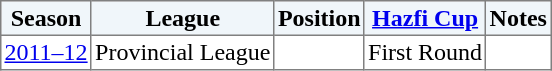<table border="1" cellpadding="2" style="border-collapse:collapse; text-align:center; font-size:normal;">
<tr style="background:#f0f6fa;">
<th>Season</th>
<th>League</th>
<th>Position</th>
<th><a href='#'>Hazfi Cup</a></th>
<th>Notes</th>
</tr>
<tr>
<td><a href='#'>2011–12</a></td>
<td>Provincial League</td>
<td></td>
<td>First Round</td>
<td></td>
</tr>
</table>
